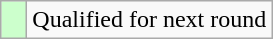<table class="wikitable">
<tr>
<td style="width:10px; background:#cfc"></td>
<td>Qualified for next round</td>
</tr>
</table>
